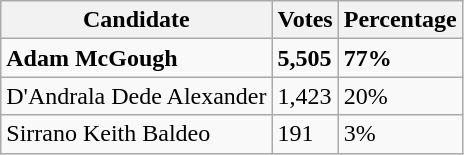<table class="wikitable">
<tr>
<th>Candidate</th>
<th>Votes</th>
<th>Percentage</th>
</tr>
<tr>
<td><strong>Adam McGough</strong></td>
<td><strong>5,505</strong></td>
<td><strong>77%</strong></td>
</tr>
<tr>
<td>D'Andrala Dede Alexander</td>
<td>1,423</td>
<td>20%</td>
</tr>
<tr>
<td>Sirrano Keith Baldeo</td>
<td>191</td>
<td>3%</td>
</tr>
</table>
